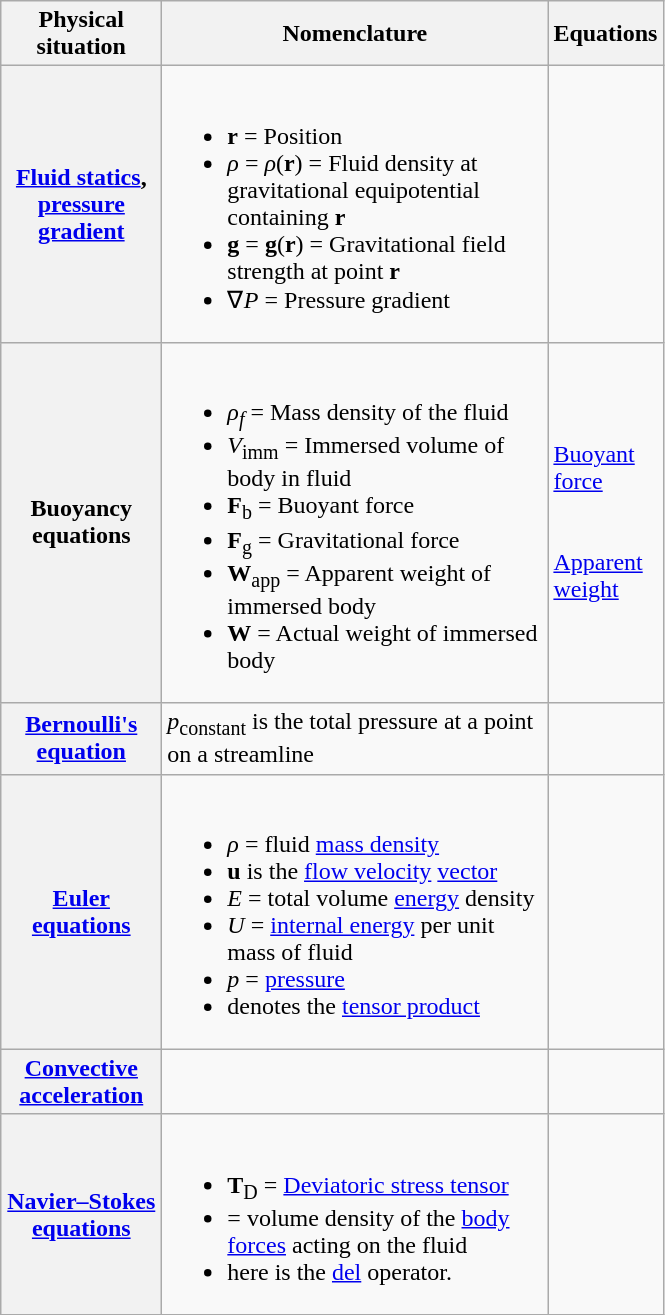<table class="wikitable">
<tr>
<th scope="col" width="100">Physical situation</th>
<th scope="col" width="250">Nomenclature</th>
<th scope="col" width="10">Equations</th>
</tr>
<tr>
<th scope="row"><a href='#'>Fluid statics</a>,<br><a href='#'>pressure gradient</a></th>
<td><br><ul><li><strong>r</strong> = Position</li><li><em>ρ</em> = <em>ρ</em>(<strong>r</strong>) = Fluid density at gravitational equipotential containing <strong>r</strong></li><li><strong>g</strong> = <strong>g</strong>(<strong>r</strong>) = Gravitational field strength at point <strong>r</strong></li><li>∇<em>P</em> = Pressure gradient</li></ul></td>
<td></td>
</tr>
<tr>
<th scope="row">Buoyancy equations</th>
<td><br><ul><li><em>ρ</em><sub><em>f</em></sub> = Mass density of the fluid</li><li><em>V</em><sub>imm</sub> = Immersed volume of body in fluid</li><li><strong>F</strong><sub>b</sub> = Buoyant force</li><li><strong>F</strong><sub>g</sub> = Gravitational force</li><li><strong>W</strong><sub>app</sub> = Apparent weight of immersed body</li><li><strong>W</strong> = Actual weight of immersed body</li></ul></td>
<td><a href='#'>Buoyant force</a><br><br><br><a href='#'>Apparent weight</a><br></td>
</tr>
<tr>
<th><a href='#'>Bernoulli's equation</a></th>
<td><em>p</em><sub>constant</sub> is the total pressure at a point on a streamline</td>
<td></td>
</tr>
<tr>
<th><a href='#'>Euler equations</a></th>
<td><br><ul><li><em>ρ</em> = fluid <a href='#'>mass density</a></li><li><strong>u</strong> is the <a href='#'>flow velocity</a> <a href='#'>vector</a></li><li><em>E</em> =  total volume <a href='#'>energy</a> density</li><li><em>U</em> = <a href='#'>internal energy</a> per unit mass of fluid</li><li><em>p</em> = <a href='#'>pressure</a></li><li><em></em> denotes the <a href='#'>tensor product</a></li></ul></td>
<td><br><br><br><br></td>
</tr>
<tr>
<th><a href='#'>Convective acceleration</a></th>
<td></td>
<td></td>
</tr>
<tr>
<th><a href='#'>Navier–Stokes equations</a></th>
<td><br><ul><li><strong>T</strong><sub>D</sub> = <a href='#'>Deviatoric stress tensor</a></li><li> = volume density of the <a href='#'>body forces</a> acting on the fluid</li><li> here is the <a href='#'>del</a> operator.</li></ul></td>
<td></td>
</tr>
</table>
